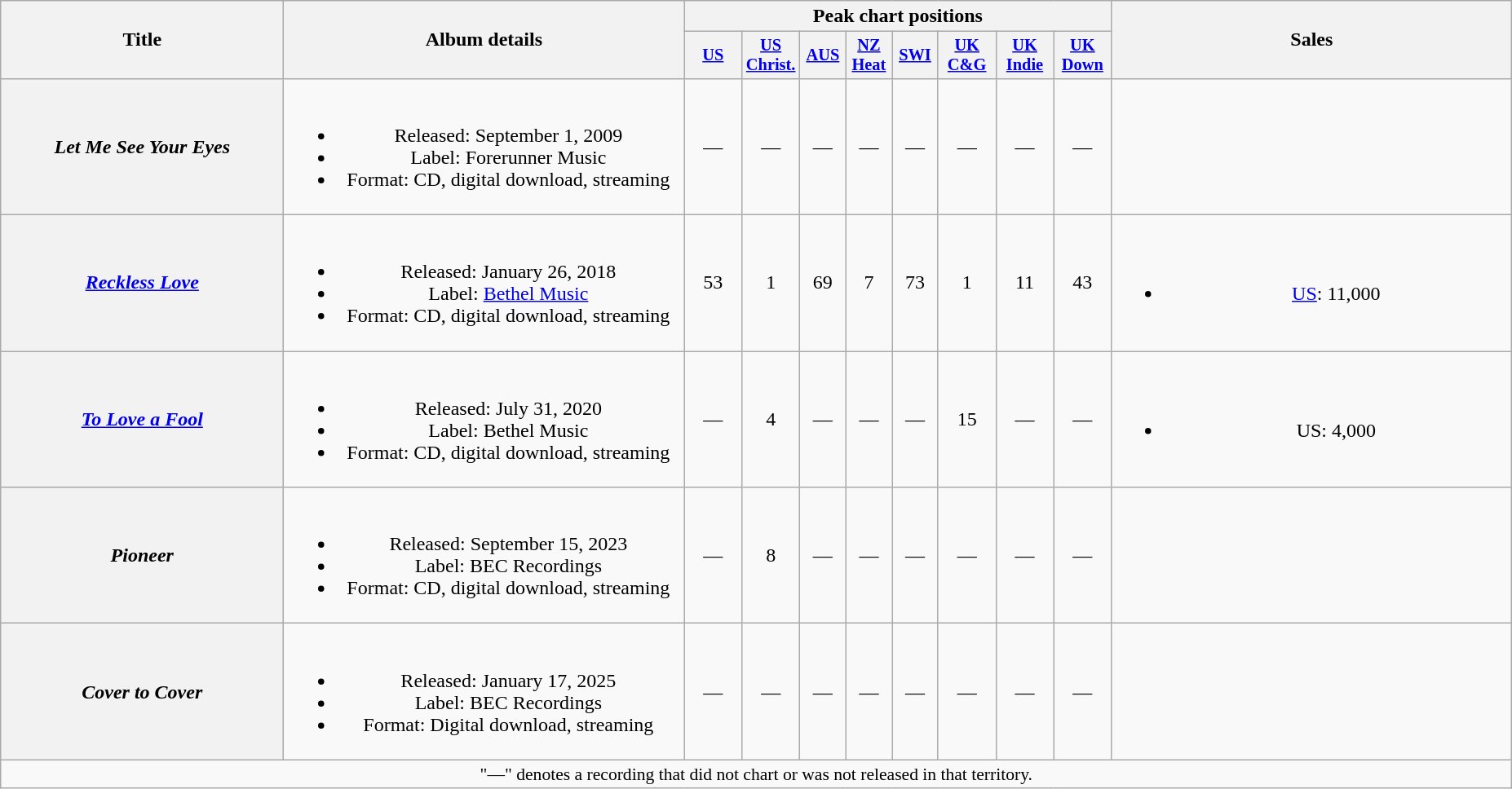<table class="wikitable plainrowheaders" style="text-align:center;">
<tr>
<th scope="col" rowspan="2" style="width:14em;">Title</th>
<th scope="col" rowspan="2" style="width:20em;">Album details</th>
<th colspan="8" scope="col">Peak chart positions</th>
<th scope="col" rowspan="2" style="width:20em;">Sales</th>
</tr>
<tr>
<th scope="col" style="width:3em;font-size:85%;"><a href='#'>US</a><br></th>
<th scope="col" style="width:3em;font-size:85%;"><a href='#'>US<br>Christ.</a><br></th>
<th scope="col" style="width:2.3em;font-size:85%;"><a href='#'>AUS</a><br></th>
<th scope="col" style="width:2.3em;font-size:85%;"><a href='#'>NZ Heat</a><br></th>
<th scope="col" style="width:2.3em;font-size:85%;"><a href='#'>SWI</a><br></th>
<th scope="col" style="width:3em;font-size:85%;"><a href='#'>UK<br>C&G</a><br></th>
<th scope="col" style="width:3em;font-size:85%;"><a href='#'>UK<br>Indie</a><br></th>
<th scope="col" style="width:3em;font-size:85%;"><a href='#'>UK<br>Down</a><br></th>
</tr>
<tr>
<th scope="row"><em>Let Me See Your Eyes</em></th>
<td><br><ul><li>Released: September 1, 2009</li><li>Label: Forerunner Music</li><li>Format: CD, digital download, streaming</li></ul></td>
<td>—</td>
<td>—</td>
<td>—</td>
<td>—</td>
<td>—</td>
<td>—</td>
<td>—</td>
<td>—</td>
<td></td>
</tr>
<tr>
<th scope="row"><em><a href='#'>Reckless Love</a></em></th>
<td><br><ul><li>Released: January 26, 2018</li><li>Label: <a href='#'>Bethel Music</a></li><li>Format: CD, digital download, streaming</li></ul></td>
<td>53</td>
<td>1</td>
<td>69</td>
<td>7</td>
<td>73</td>
<td>1</td>
<td>11</td>
<td>43</td>
<td><br><ul><li><a href='#'>US</a>: 11,000</li></ul></td>
</tr>
<tr>
<th scope="row"><em><a href='#'>To Love a Fool</a></em></th>
<td><br><ul><li>Released: July 31, 2020</li><li>Label: Bethel Music</li><li>Format: CD, digital download, streaming</li></ul></td>
<td>—</td>
<td>4</td>
<td>—</td>
<td>—</td>
<td>—</td>
<td>15</td>
<td>—</td>
<td>—</td>
<td><br><ul><li>US: 4,000</li></ul></td>
</tr>
<tr>
<th scope="row"><em>Pioneer</em></th>
<td><br><ul><li>Released: September 15, 2023</li><li>Label: BEC Recordings</li><li>Format: CD, digital download, streaming</li></ul></td>
<td>—</td>
<td>8</td>
<td>—</td>
<td>—</td>
<td>—</td>
<td>—</td>
<td>—</td>
<td>—</td>
<td></td>
</tr>
<tr>
<th scope="row"><em>Cover to Cover</em></th>
<td><br><ul><li>Released: January 17, 2025</li><li>Label: BEC Recordings</li><li>Format: Digital download, streaming</li></ul></td>
<td>—</td>
<td>—</td>
<td>—</td>
<td>—</td>
<td>—</td>
<td>—</td>
<td>—</td>
<td>—</td>
<td></td>
</tr>
<tr>
<td colspan="17" style="font-size:90%">"—" denotes a recording that did not chart or was not released in that territory.</td>
</tr>
</table>
